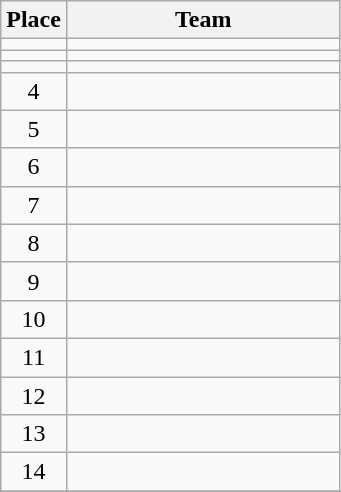<table class="wikitable" style="text-align:center;">
<tr>
<th width=30>Place</th>
<th width=175>Team</th>
</tr>
<tr>
<td></td>
<td align="left"></td>
</tr>
<tr>
<td></td>
<td align="left"></td>
</tr>
<tr>
<td></td>
<td align="left"></td>
</tr>
<tr>
<td>4</td>
<td align="left"></td>
</tr>
<tr>
<td>5</td>
<td align="left"></td>
</tr>
<tr>
<td>6</td>
<td align="left"></td>
</tr>
<tr>
<td>7</td>
<td align="left"></td>
</tr>
<tr>
<td>8</td>
<td align="left"></td>
</tr>
<tr>
<td>9</td>
<td align="left"></td>
</tr>
<tr>
<td>10</td>
<td align="left"></td>
</tr>
<tr>
<td>11</td>
<td align="left"></td>
</tr>
<tr>
<td>12</td>
<td align="left"></td>
</tr>
<tr>
<td>13</td>
<td align="left"></td>
</tr>
<tr>
<td>14</td>
<td align="left"></td>
</tr>
<tr>
</tr>
</table>
